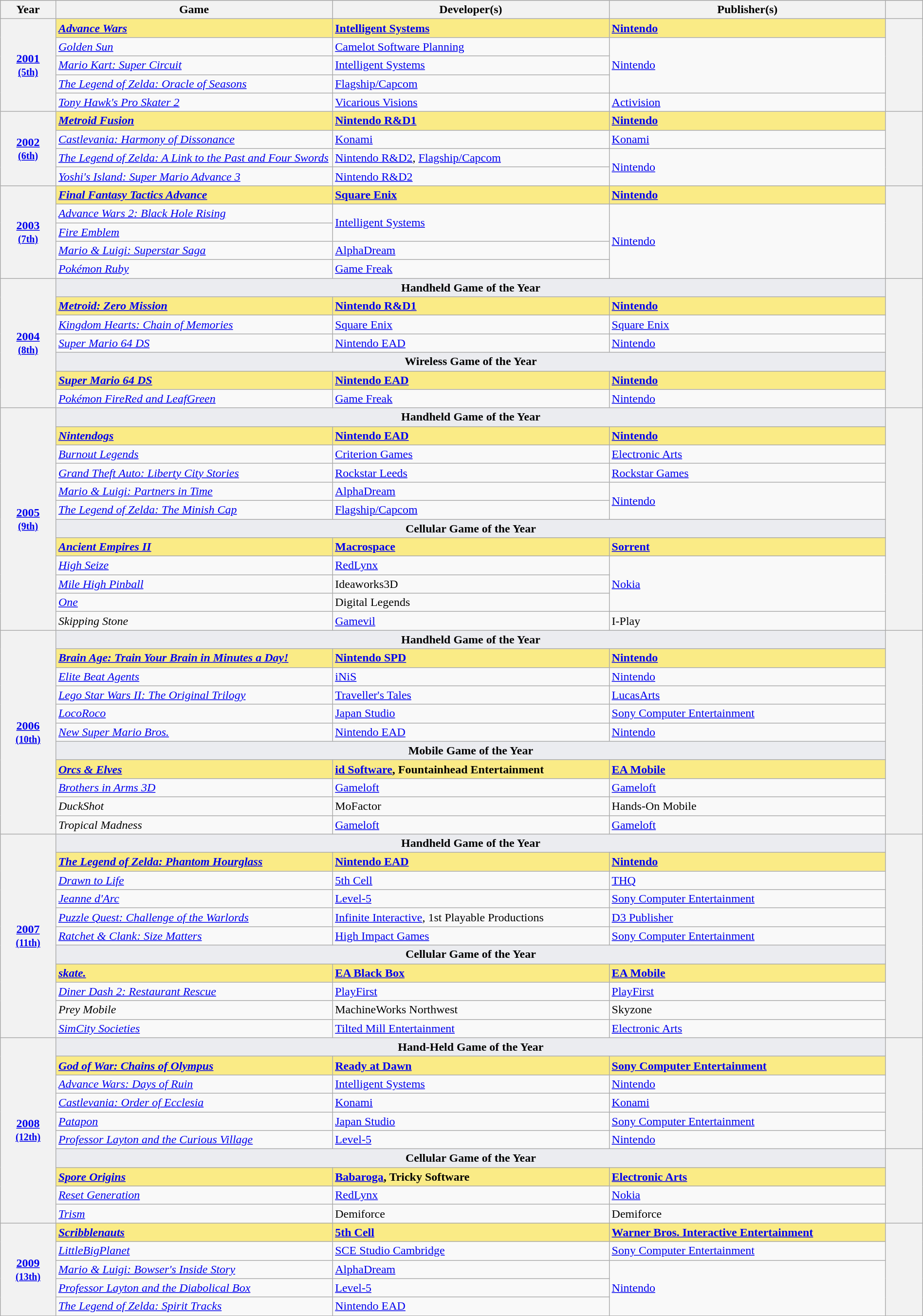<table class="wikitable sortable" style="width:100%;">
<tr style="background:#bebebe">
<th scope="col" style="width:6%;">Year</th>
<th scope="col" style="width:30%;">Game</th>
<th scope="col" style="width:30%;">Developer(s)</th>
<th scope="col" style="width:30%;">Publisher(s)</th>
<th scope="col" style="width:4%;" class="unsortable"></th>
</tr>
<tr>
<th scope="row" rowspan="5" style="text-align:center"><a href='#'>2001</a> <br><small><a href='#'>(5th)</a></small></th>
<td style="background:#FAEB86"><strong><em><a href='#'>Advance Wars</a></em></strong></td>
<td style="background:#FAEB86"><strong><a href='#'>Intelligent Systems</a></strong></td>
<td style="background:#FAEB86"><strong><a href='#'>Nintendo</a></strong></td>
<th scope="row" rowspan="5" style="text-align;center;"><br></th>
</tr>
<tr>
<td><em><a href='#'>Golden Sun</a></em></td>
<td><a href='#'>Camelot Software Planning</a></td>
<td rowspan="3"><a href='#'>Nintendo</a></td>
</tr>
<tr>
<td><em><a href='#'>Mario Kart: Super Circuit</a></em></td>
<td><a href='#'>Intelligent Systems</a></td>
</tr>
<tr>
<td><em><a href='#'>The Legend of Zelda: Oracle of Seasons</a></em></td>
<td><a href='#'>Flagship/Capcom</a></td>
</tr>
<tr>
<td><em><a href='#'>Tony Hawk's Pro Skater 2</a></em></td>
<td><a href='#'>Vicarious Visions</a></td>
<td><a href='#'>Activision</a></td>
</tr>
<tr>
<th scope="row" rowspan="4" style="text-align:center"><a href='#'>2002</a> <br><small><a href='#'>(6th)</a></small></th>
<td style="background:#FAEB86"><strong><em><a href='#'>Metroid Fusion</a></em></strong></td>
<td style="background:#FAEB86"><strong><a href='#'>Nintendo R&D1</a></strong></td>
<td style="background:#FAEB86"><strong><a href='#'>Nintendo</a></strong></td>
<th scope="row" rowspan="4" style="text-align;center;"></th>
</tr>
<tr>
<td><em><a href='#'>Castlevania: Harmony of Dissonance</a></em></td>
<td><a href='#'>Konami</a></td>
<td><a href='#'>Konami</a></td>
</tr>
<tr>
<td><em><a href='#'>The Legend of Zelda: A Link to the Past and Four Swords</a></em></td>
<td><a href='#'>Nintendo R&D2</a>, <a href='#'>Flagship/Capcom</a></td>
<td rowspan="2"><a href='#'>Nintendo</a></td>
</tr>
<tr>
<td><em><a href='#'>Yoshi's Island: Super Mario Advance 3</a></em></td>
<td><a href='#'>Nintendo R&D2</a></td>
</tr>
<tr>
<th scope="row" rowspan="5" style="text-align:center"><a href='#'>2003</a> <br><small><a href='#'>(7th)</a></small></th>
<td style="background:#FAEB86"><strong><em><a href='#'>Final Fantasy Tactics Advance</a></em></strong></td>
<td style="background:#FAEB86"><strong><a href='#'>Square Enix</a></strong></td>
<td style="background:#FAEB86"><strong><a href='#'>Nintendo</a></strong></td>
<th scope="row" rowspan="5" style="text-align;center;"><br></th>
</tr>
<tr>
<td><em><a href='#'>Advance Wars 2: Black Hole Rising</a></em></td>
<td rowspan="2"><a href='#'>Intelligent Systems</a></td>
<td rowspan="4"><a href='#'>Nintendo</a></td>
</tr>
<tr>
<td><em><a href='#'>Fire Emblem</a></em></td>
</tr>
<tr>
<td><em><a href='#'>Mario & Luigi: Superstar Saga</a></em></td>
<td><a href='#'>AlphaDream</a></td>
</tr>
<tr>
<td><em><a href='#'>Pokémon Ruby</a></em></td>
<td><a href='#'>Game Freak</a></td>
</tr>
<tr>
<th scope="row" rowspan="7" style="text-align:center"><a href='#'>2004</a><br><small><a href='#'>(8th)</a> </small></th>
<td colspan=3 style="text-align:center; background:#EBECF0"><strong>Handheld Game of the Year</strong></td>
<th scope="row" rowspan="7" style="text-align;center;"></th>
</tr>
<tr>
<td style="background:#FAEB86"><strong><em><a href='#'>Metroid: Zero Mission</a></em></strong></td>
<td style="background:#FAEB86"><strong><a href='#'>Nintendo R&D1</a></strong></td>
<td style="background:#FAEB86"><strong><a href='#'>Nintendo</a></strong></td>
</tr>
<tr>
<td><em><a href='#'>Kingdom Hearts: Chain of Memories</a></em></td>
<td><a href='#'>Square Enix</a></td>
<td><a href='#'>Square Enix</a></td>
</tr>
<tr>
<td><em><a href='#'>Super Mario 64 DS</a></em></td>
<td><a href='#'>Nintendo EAD</a></td>
<td><a href='#'>Nintendo</a></td>
</tr>
<tr>
<td colspan=3 style="text-align:center; background:#EBECF0"><strong>Wireless Game of the Year</strong></td>
</tr>
<tr>
<td style="background:#FAEB86"><strong><em><a href='#'>Super Mario 64 DS</a></em></strong></td>
<td style="background:#FAEB86"><strong><a href='#'>Nintendo EAD</a></strong></td>
<td style="background:#FAEB86"><strong><a href='#'>Nintendo</a></strong></td>
</tr>
<tr>
<td><em><a href='#'>Pokémon FireRed and LeafGreen</a></em></td>
<td><a href='#'>Game Freak</a></td>
<td><a href='#'>Nintendo</a></td>
</tr>
<tr>
<th scope="row" rowspan="12" style="text-align:center"><a href='#'>2005</a><br><small><a href='#'>(9th)</a> </small></th>
<td colspan=3 style="text-align:center; background:#EBECF0"><strong>Handheld Game of the Year</strong></td>
<th scope="row" rowspan="12" style="text-align;center;"><br></th>
</tr>
<tr>
<td style="background:#FAEB86"><strong><em><a href='#'>Nintendogs</a></em></strong></td>
<td style="background:#FAEB86"><strong><a href='#'>Nintendo EAD</a></strong></td>
<td style="background:#FAEB86"><strong><a href='#'>Nintendo</a></strong></td>
</tr>
<tr>
<td><em><a href='#'>Burnout Legends</a></em></td>
<td><a href='#'>Criterion Games</a></td>
<td><a href='#'>Electronic Arts</a></td>
</tr>
<tr>
<td><em><a href='#'>Grand Theft Auto: Liberty City Stories</a></em></td>
<td><a href='#'>Rockstar Leeds</a></td>
<td><a href='#'>Rockstar Games</a></td>
</tr>
<tr>
<td><em><a href='#'>Mario & Luigi: Partners in Time</a></em></td>
<td><a href='#'>AlphaDream</a></td>
<td rowspan="2"><a href='#'>Nintendo</a></td>
</tr>
<tr>
<td><em><a href='#'>The Legend of Zelda: The Minish Cap</a></em></td>
<td><a href='#'>Flagship/Capcom</a></td>
</tr>
<tr>
<td colspan=3 style="text-align:center; background:#EBECF0"><strong>Cellular Game of the Year</strong></td>
</tr>
<tr>
<td style="background:#FAEB86"><strong><em><a href='#'>Ancient Empires II</a></em></strong></td>
<td style="background:#FAEB86"><strong><a href='#'>Macrospace</a></strong></td>
<td style="background:#FAEB86"><strong><a href='#'>Sorrent</a></strong></td>
</tr>
<tr>
<td><em><a href='#'>High Seize</a></em></td>
<td><a href='#'>RedLynx</a></td>
<td rowspan=3><a href='#'>Nokia</a></td>
</tr>
<tr>
<td><em><a href='#'>Mile High Pinball</a></em></td>
<td>Ideaworks3D</td>
</tr>
<tr>
<td><em><a href='#'>One</a></em></td>
<td>Digital Legends</td>
</tr>
<tr>
<td><em>Skipping Stone</em></td>
<td><a href='#'>Gamevil</a></td>
<td>I-Play</td>
</tr>
<tr>
<th scope="row" rowspan="11" style="text-align:center"><a href='#'>2006</a> <br><small><a href='#'>(10th)</a> </small></th>
<td colspan=3 style="text-align:center; background:#EBECF0"><strong>Handheld Game of the Year</strong></td>
<th scope="row" rowspan="11" style="text-align;center;"></th>
</tr>
<tr>
<td style="background:#FAEB86"><strong><em><a href='#'>Brain Age: Train Your Brain in Minutes a Day!</a></em></strong></td>
<td style="background:#FAEB86"><strong><a href='#'>Nintendo SPD</a></strong></td>
<td style="background:#FAEB86"><strong><a href='#'>Nintendo</a></strong></td>
</tr>
<tr>
<td><em><a href='#'>Elite Beat Agents</a></em></td>
<td><a href='#'>iNiS</a></td>
<td><a href='#'>Nintendo</a></td>
</tr>
<tr>
<td><em><a href='#'>Lego Star Wars II: The Original Trilogy</a></em></td>
<td><a href='#'>Traveller's Tales</a></td>
<td><a href='#'>LucasArts</a></td>
</tr>
<tr>
<td><em><a href='#'>LocoRoco</a></em></td>
<td><a href='#'>Japan Studio</a></td>
<td><a href='#'>Sony Computer Entertainment</a></td>
</tr>
<tr>
<td><em><a href='#'>New Super Mario Bros.</a></em></td>
<td><a href='#'>Nintendo EAD</a></td>
<td><a href='#'>Nintendo</a></td>
</tr>
<tr>
<td colspan=3 style="text-align:center; background:#EBECF0"><strong>Mobile Game of the Year</strong></td>
</tr>
<tr>
<td style="background:#FAEB86"><strong><em><a href='#'>Orcs & Elves</a></em></strong></td>
<td style="background:#FAEB86"><strong><a href='#'>id Software</a>, Fountainhead Entertainment</strong></td>
<td style="background:#FAEB86"><strong><a href='#'>EA Mobile</a></strong></td>
</tr>
<tr>
<td><em><a href='#'>Brothers in Arms 3D</a></em></td>
<td><a href='#'>Gameloft</a></td>
<td><a href='#'>Gameloft</a></td>
</tr>
<tr>
<td><em>DuckShot</em></td>
<td>MoFactor</td>
<td>Hands-On Mobile</td>
</tr>
<tr>
<td><em>Tropical Madness</em></td>
<td><a href='#'>Gameloft</a></td>
<td><a href='#'>Gameloft</a></td>
</tr>
<tr>
<th scope="row" rowspan="11" style="text-align:center"><a href='#'>2007</a> <br><small><a href='#'>(11th)</a> </small></th>
<td colspan=3 style="text-align:center; background:#EBECF0"><strong>Handheld Game of the Year</strong></td>
<th scope="row" rowspan="11" style="text-align;center;"><br></th>
</tr>
<tr>
<td style="background:#FAEB86"><strong><em><a href='#'>The Legend of Zelda: Phantom Hourglass</a></em></strong></td>
<td style="background:#FAEB86"><strong><a href='#'>Nintendo EAD</a></strong></td>
<td style="background:#FAEB86"><strong><a href='#'>Nintendo</a></strong></td>
</tr>
<tr>
<td><em><a href='#'>Drawn to Life</a></em></td>
<td><a href='#'>5th Cell</a></td>
<td><a href='#'>THQ</a></td>
</tr>
<tr>
<td><em><a href='#'>Jeanne d'Arc</a></em></td>
<td><a href='#'>Level-5</a></td>
<td><a href='#'>Sony Computer Entertainment</a></td>
</tr>
<tr>
<td><em><a href='#'>Puzzle Quest: Challenge of the Warlords</a></em></td>
<td><a href='#'>Infinite Interactive</a>, 1st Playable Productions</td>
<td><a href='#'>D3 Publisher</a></td>
</tr>
<tr>
<td><em><a href='#'>Ratchet & Clank: Size Matters</a></em></td>
<td><a href='#'>High Impact Games</a></td>
<td><a href='#'>Sony Computer Entertainment</a></td>
</tr>
<tr>
<td colspan=3 style="text-align:center; background:#EBECF0"><strong>Cellular Game of the Year</strong></td>
</tr>
<tr>
<td style="background:#FAEB86"><strong><em><a href='#'>skate.</a></em></strong></td>
<td style="background:#FAEB86"><strong><a href='#'>EA Black Box</a></strong></td>
<td style="background:#FAEB86"><strong><a href='#'>EA Mobile</a></strong></td>
</tr>
<tr>
<td><em><a href='#'>Diner Dash 2: Restaurant Rescue</a></em></td>
<td><a href='#'>PlayFirst</a></td>
<td><a href='#'>PlayFirst</a></td>
</tr>
<tr>
<td><em>Prey Mobile</em></td>
<td>MachineWorks Northwest</td>
<td>Skyzone</td>
</tr>
<tr>
<td><em><a href='#'>SimCity Societies</a></em></td>
<td><a href='#'>Tilted Mill Entertainment</a></td>
<td><a href='#'>Electronic Arts</a></td>
</tr>
<tr>
<th scope="row" rowspan="10" style="text-align:center"><a href='#'>2008</a><br><small><a href='#'>(12th)</a> </small></th>
<td colspan=3 style="text-align:center; background:#EBECF0"><strong>Hand-Held Game of the Year</strong></td>
<th scope="row" rowspan="6" style="text-align;center;"></th>
</tr>
<tr>
<td style="background:#FAEB86"><strong><em><a href='#'>God of War: Chains of Olympus</a></em></strong></td>
<td style="background:#FAEB86"><strong><a href='#'>Ready at Dawn</a></strong></td>
<td style="background:#FAEB86"><strong><a href='#'>Sony Computer Entertainment</a></strong></td>
</tr>
<tr>
<td><em><a href='#'>Advance Wars: Days of Ruin</a></em></td>
<td><a href='#'>Intelligent Systems</a></td>
<td><a href='#'>Nintendo</a></td>
</tr>
<tr>
<td><em><a href='#'>Castlevania: Order of Ecclesia</a></em></td>
<td><a href='#'>Konami</a></td>
<td><a href='#'>Konami</a></td>
</tr>
<tr>
<td><em><a href='#'>Patapon</a></em></td>
<td><a href='#'>Japan Studio</a></td>
<td><a href='#'>Sony Computer Entertainment</a></td>
</tr>
<tr>
<td><em><a href='#'>Professor Layton and the Curious Village</a></em></td>
<td><a href='#'>Level-5</a></td>
<td><a href='#'>Nintendo</a></td>
</tr>
<tr>
<td colspan=3 style="text-align:center; background:#EBECF0"><strong>Cellular Game of the Year</strong></td>
<th scope="row" rowspan="4" style="text-align;center;"></th>
</tr>
<tr>
<td style="background:#FAEB86"><strong><em><a href='#'>Spore Origins</a></em></strong></td>
<td style="background:#FAEB86"><strong><a href='#'>Babaroga</a>, Tricky Software</strong></td>
<td style="background:#FAEB86"><strong><a href='#'>Electronic Arts</a></strong></td>
</tr>
<tr>
<td><em><a href='#'>Reset Generation</a></em></td>
<td><a href='#'>RedLynx</a></td>
<td><a href='#'>Nokia</a></td>
</tr>
<tr>
<td><em><a href='#'>Trism</a></em></td>
<td>Demiforce</td>
<td>Demiforce</td>
</tr>
<tr>
<th scope="row" rowspan="5" style="text-align:center"><a href='#'>2009</a> <br><small><a href='#'>(13th)</a> </small></th>
<td style="background:#FAEB86"><strong><em><a href='#'>Scribblenauts</a></em></strong></td>
<td style="background:#FAEB86"><strong><a href='#'>5th Cell</a></strong></td>
<td style="background:#FAEB86"><strong><a href='#'>Warner Bros. Interactive Entertainment</a></strong></td>
<th scope="row" rowspan="5" style="text-align;center;"><br></th>
</tr>
<tr>
<td><em><a href='#'>LittleBigPlanet</a></em></td>
<td><a href='#'>SCE Studio Cambridge</a></td>
<td><a href='#'>Sony Computer Entertainment</a></td>
</tr>
<tr>
<td><em><a href='#'>Mario & Luigi: Bowser's Inside Story</a></em></td>
<td><a href='#'>AlphaDream</a></td>
<td rowspan=3><a href='#'>Nintendo</a></td>
</tr>
<tr>
<td><em><a href='#'>Professor Layton and the Diabolical Box</a></em></td>
<td><a href='#'>Level-5</a></td>
</tr>
<tr>
<td><em><a href='#'>The Legend of Zelda: Spirit Tracks</a></em></td>
<td><a href='#'>Nintendo EAD</a></td>
</tr>
</table>
